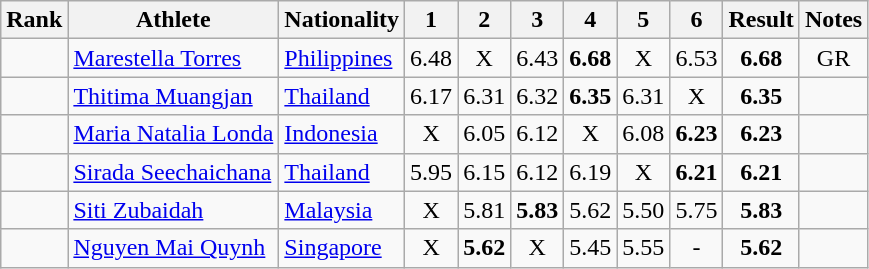<table class="wikitable sortable" style="text-align:center">
<tr>
<th>Rank</th>
<th>Athlete</th>
<th>Nationality</th>
<th>1</th>
<th>2</th>
<th>3</th>
<th>4</th>
<th>5</th>
<th>6</th>
<th>Result</th>
<th>Notes</th>
</tr>
<tr>
<td></td>
<td align=left><a href='#'>Marestella Torres</a></td>
<td align=left> <a href='#'>Philippines</a></td>
<td>6.48</td>
<td>X</td>
<td>6.43</td>
<td><strong>6.68</strong></td>
<td>X</td>
<td>6.53</td>
<td><strong>6.68</strong></td>
<td>GR</td>
</tr>
<tr>
<td></td>
<td align=left><a href='#'>Thitima Muangjan</a></td>
<td align=left> <a href='#'>Thailand</a></td>
<td>6.17</td>
<td>6.31</td>
<td>6.32</td>
<td><strong>6.35</strong></td>
<td>6.31</td>
<td>X</td>
<td><strong>6.35</strong></td>
<td></td>
</tr>
<tr>
<td></td>
<td align=left><a href='#'>Maria Natalia Londa</a></td>
<td align=left> <a href='#'>Indonesia</a></td>
<td>X</td>
<td>6.05</td>
<td>6.12</td>
<td>X</td>
<td>6.08</td>
<td><strong>6.23</strong></td>
<td><strong>6.23</strong></td>
<td></td>
</tr>
<tr>
<td></td>
<td align=left><a href='#'>Sirada Seechaichana</a></td>
<td align=left> <a href='#'>Thailand</a></td>
<td>5.95</td>
<td>6.15</td>
<td>6.12</td>
<td>6.19</td>
<td>X</td>
<td><strong>6.21</strong></td>
<td><strong>6.21</strong></td>
<td></td>
</tr>
<tr>
<td></td>
<td align=left><a href='#'>Siti Zubaidah</a></td>
<td align=left> <a href='#'>Malaysia</a></td>
<td>X</td>
<td>5.81</td>
<td><strong>5.83</strong></td>
<td>5.62</td>
<td>5.50</td>
<td>5.75</td>
<td><strong>5.83</strong></td>
<td></td>
</tr>
<tr>
<td></td>
<td align=left><a href='#'>Nguyen Mai Quynh</a></td>
<td align=left> <a href='#'>Singapore</a></td>
<td>X</td>
<td><strong>5.62</strong></td>
<td>X</td>
<td>5.45</td>
<td>5.55</td>
<td>-</td>
<td><strong>5.62</strong></td>
<td></td>
</tr>
</table>
